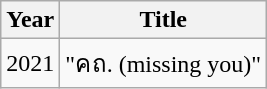<table class="wikitable sortable">
<tr>
<th scope="col">Year</th>
<th scope="col">Title</th>
</tr>
<tr>
<td>2021</td>
<td>"คถ. (missing you)"</td>
</tr>
</table>
